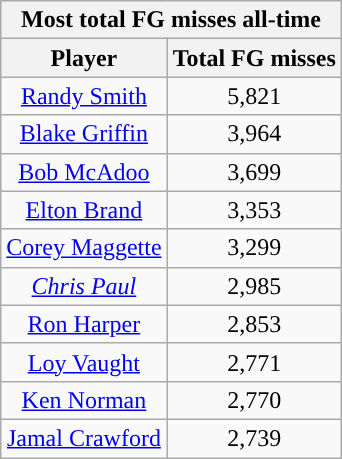<table class="wikitable sortable" style="text-align:center">
<tr>
<th colspan="2">Most total FG misses all-time</th>
</tr>
<tr>
<th>Player</th>
<th>Total FG misses</th>
</tr>
<tr>
<td><a href='#'>Randy Smith</a></td>
<td>5,821</td>
</tr>
<tr>
<td><a href='#'>Blake Griffin</a></td>
<td>3,964</td>
</tr>
<tr>
<td><a href='#'>Bob McAdoo</a></td>
<td>3,699</td>
</tr>
<tr>
<td><a href='#'>Elton Brand</a></td>
<td>3,353</td>
</tr>
<tr>
<td><a href='#'>Corey Maggette</a></td>
<td>3,299</td>
</tr>
<tr>
<td><em><a href='#'>Chris Paul</a></em></td>
<td>2,985</td>
</tr>
<tr>
<td><a href='#'>Ron Harper</a></td>
<td>2,853</td>
</tr>
<tr>
<td><a href='#'>Loy Vaught</a></td>
<td>2,771</td>
</tr>
<tr>
<td><a href='#'>Ken Norman</a></td>
<td>2,770</td>
</tr>
<tr>
<td><a href='#'>Jamal Crawford</a></td>
<td>2,739</td>
</tr>
</table>
